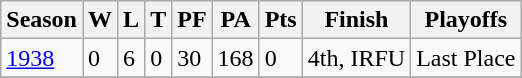<table class="wikitable">
<tr>
<th>Season</th>
<th>W</th>
<th>L</th>
<th>T</th>
<th>PF</th>
<th>PA</th>
<th>Pts</th>
<th>Finish</th>
<th>Playoffs</th>
</tr>
<tr>
<td><a href='#'>1938</a></td>
<td>0</td>
<td>6</td>
<td>0</td>
<td>30</td>
<td>168</td>
<td>0</td>
<td>4th, IRFU</td>
<td>Last Place</td>
</tr>
<tr>
</tr>
</table>
